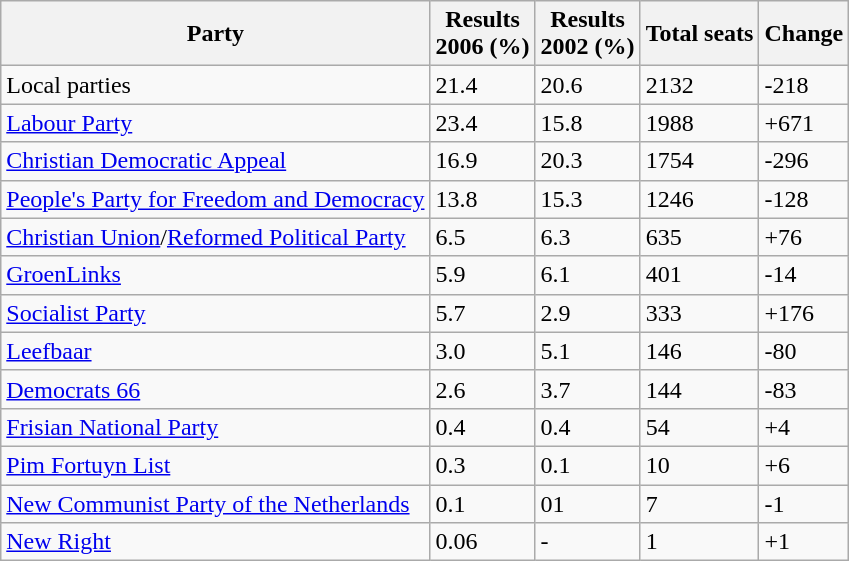<table class="wikitable">
<tr>
<th>Party</th>
<th>Results <br>2006 (%)</th>
<th>Results <br>2002 (%)</th>
<th>Total seats</th>
<th>Change</th>
</tr>
<tr>
<td>Local parties</td>
<td>21.4</td>
<td>20.6</td>
<td>2132</td>
<td>-218</td>
</tr>
<tr>
<td><a href='#'>Labour Party</a></td>
<td>23.4</td>
<td>15.8</td>
<td>1988</td>
<td>+671</td>
</tr>
<tr>
<td><a href='#'>Christian Democratic Appeal</a></td>
<td>16.9</td>
<td>20.3</td>
<td>1754</td>
<td>-296</td>
</tr>
<tr>
<td><a href='#'>People's Party for Freedom and Democracy</a></td>
<td>13.8</td>
<td>15.3</td>
<td>1246</td>
<td>-128</td>
</tr>
<tr>
<td><a href='#'>Christian Union</a>/<a href='#'>Reformed Political Party</a></td>
<td>6.5</td>
<td>6.3</td>
<td>635</td>
<td>+76</td>
</tr>
<tr>
<td><a href='#'>GroenLinks</a></td>
<td>5.9</td>
<td>6.1</td>
<td>401</td>
<td>-14</td>
</tr>
<tr>
<td><a href='#'>Socialist Party</a></td>
<td>5.7</td>
<td>2.9</td>
<td>333</td>
<td>+176</td>
</tr>
<tr>
<td><a href='#'>Leefbaar</a></td>
<td>3.0</td>
<td>5.1</td>
<td>146</td>
<td>-80</td>
</tr>
<tr>
<td><a href='#'>Democrats 66</a></td>
<td>2.6</td>
<td>3.7</td>
<td>144</td>
<td>-83</td>
</tr>
<tr>
<td><a href='#'>Frisian National Party</a></td>
<td>0.4</td>
<td>0.4</td>
<td>54</td>
<td>+4</td>
</tr>
<tr>
<td><a href='#'>Pim Fortuyn List</a></td>
<td>0.3</td>
<td>0.1</td>
<td>10</td>
<td>+6</td>
</tr>
<tr>
<td><a href='#'>New Communist Party of the Netherlands</a></td>
<td>0.1</td>
<td>01</td>
<td>7</td>
<td>-1</td>
</tr>
<tr>
<td><a href='#'>New Right</a></td>
<td>0.06</td>
<td>-</td>
<td>1</td>
<td>+1</td>
</tr>
</table>
